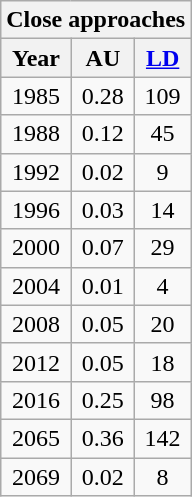<table class="wikitable floatleft" style="text-align: center; margin: 1em 1em 0 0;">
<tr>
<th colspan=3>Close approaches</th>
</tr>
<tr>
<th>Year</th>
<th>AU</th>
<th><a href='#'>LD</a></th>
</tr>
<tr>
<td>1985</td>
<td>0.28</td>
<td>109</td>
</tr>
<tr>
<td>1988</td>
<td>0.12</td>
<td>45</td>
</tr>
<tr>
<td>1992</td>
<td>0.02</td>
<td>9</td>
</tr>
<tr>
<td>1996</td>
<td>0.03</td>
<td>14</td>
</tr>
<tr>
<td>2000</td>
<td>0.07</td>
<td>29</td>
</tr>
<tr>
<td>2004</td>
<td>0.01</td>
<td>4</td>
</tr>
<tr>
<td>2008</td>
<td>0.05</td>
<td>20</td>
</tr>
<tr>
<td>2012</td>
<td>0.05</td>
<td>18</td>
</tr>
<tr>
<td>2016</td>
<td>0.25</td>
<td>98</td>
</tr>
<tr>
<td>2065</td>
<td>0.36</td>
<td>142</td>
</tr>
<tr>
<td>2069</td>
<td>0.02</td>
<td>8</td>
</tr>
</table>
